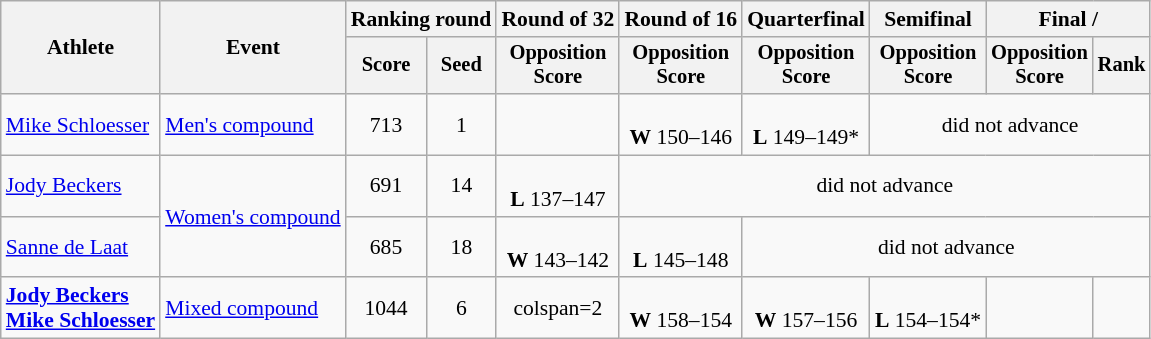<table class="wikitable" style="font-size:90%">
<tr>
<th rowspan=2>Athlete</th>
<th rowspan=2>Event</th>
<th colspan="2">Ranking round</th>
<th>Round of 32</th>
<th>Round of 16</th>
<th>Quarterfinal</th>
<th>Semifinal</th>
<th colspan="2">Final / </th>
</tr>
<tr style="font-size:95%">
<th>Score</th>
<th>Seed</th>
<th>Opposition<br>Score</th>
<th>Opposition<br>Score</th>
<th>Opposition<br>Score</th>
<th>Opposition<br>Score</th>
<th>Opposition<br>Score</th>
<th>Rank</th>
</tr>
<tr align=center>
<td align=left><a href='#'>Mike Schloesser</a></td>
<td align=left><a href='#'>Men's compound</a></td>
<td>713</td>
<td>1</td>
<td></td>
<td><br><strong>W</strong> 150–146</td>
<td><br><strong>L</strong> 149–149*</td>
<td colspan=3>did not advance</td>
</tr>
<tr align=center>
<td align=left><a href='#'>Jody Beckers</a></td>
<td align=left rowspan=2><a href='#'>Women's compound</a></td>
<td>691</td>
<td>14</td>
<td><br><strong>L</strong> 137–147</td>
<td colspan=5>did not advance</td>
</tr>
<tr align=center>
<td align=left><a href='#'>Sanne de Laat</a></td>
<td>685</td>
<td>18</td>
<td><br><strong>W</strong> 143–142</td>
<td><br><strong>L</strong> 145–148</td>
<td colspan=4>did not advance</td>
</tr>
<tr align=center>
<td align=left><strong><a href='#'>Jody Beckers</a><br><a href='#'>Mike Schloesser</a></strong></td>
<td align=left><a href='#'>Mixed compound</a></td>
<td>1044</td>
<td>6</td>
<td>colspan=2 </td>
<td><br><strong>W</strong> 158–154</td>
<td><br><strong>W</strong> 157–156</td>
<td><br><strong>L</strong> 154–154*</td>
<td></td>
</tr>
</table>
